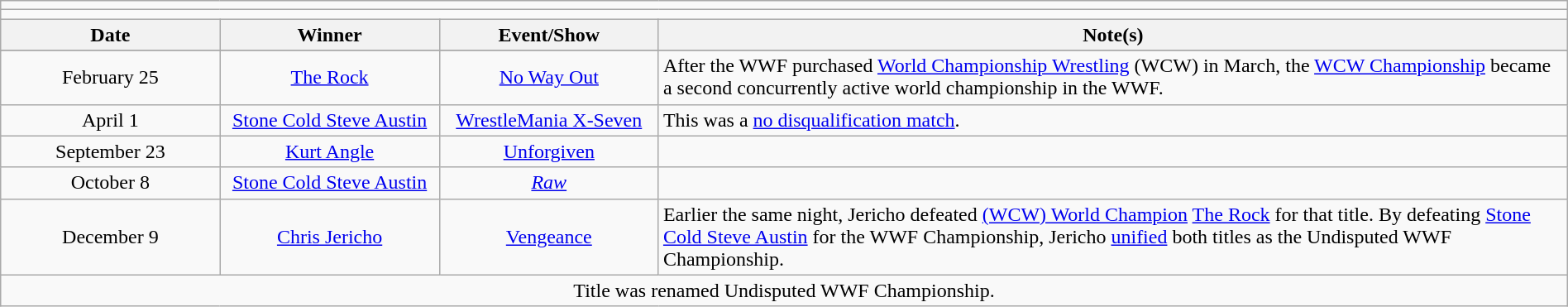<table class="wikitable" style="text-align:center; width:100%;">
<tr>
<td colspan="5"></td>
</tr>
<tr>
<td colspan="5"><strong></strong></td>
</tr>
<tr>
<th width="14%">Date</th>
<th width="14%">Winner</th>
<th width="14%">Event/Show</th>
<th width="58%">Note(s)</th>
</tr>
<tr>
</tr>
<tr>
<td>February 25</td>
<td><a href='#'>The Rock</a></td>
<td><a href='#'>No Way Out</a></td>
<td align="left">After the WWF purchased <a href='#'>World Championship Wrestling</a> (WCW) in March, the <a href='#'>WCW Championship</a> became a second concurrently active world championship in the WWF.</td>
</tr>
<tr>
<td>April 1</td>
<td><a href='#'>Stone Cold Steve Austin</a></td>
<td><a href='#'>WrestleMania X-Seven</a></td>
<td align="left">This was a <a href='#'>no disqualification match</a>.</td>
</tr>
<tr>
<td>September 23</td>
<td><a href='#'>Kurt Angle</a></td>
<td><a href='#'>Unforgiven</a></td>
<td></td>
</tr>
<tr>
<td>October 8</td>
<td><a href='#'>Stone Cold Steve Austin</a></td>
<td><em><a href='#'>Raw</a></em></td>
<td></td>
</tr>
<tr>
<td>December 9</td>
<td><a href='#'>Chris Jericho</a></td>
<td><a href='#'>Vengeance</a></td>
<td align="left">Earlier the same night, Jericho defeated <a href='#'>(WCW) World Champion</a> <a href='#'>The Rock</a> for that title. By defeating <a href='#'>Stone Cold Steve Austin</a> for the WWF Championship, Jericho <a href='#'>unified</a> both titles as the Undisputed WWF Championship.</td>
</tr>
<tr>
<td colspan="4">Title was renamed Undisputed WWF Championship.</td>
</tr>
</table>
